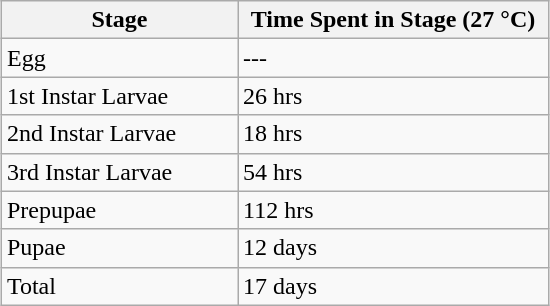<table class="wikitable" style="margin: 1em auto 1em auto">
<tr>
<th width = "150">Stage</th>
<th width = "200">Time Spent in Stage (27 °C)</th>
</tr>
<tr>
<td>Egg</td>
<td>---</td>
</tr>
<tr>
<td>1st Instar Larvae</td>
<td>26 hrs</td>
</tr>
<tr>
<td>2nd Instar Larvae</td>
<td>18 hrs</td>
</tr>
<tr>
<td>3rd Instar Larvae</td>
<td>54 hrs</td>
</tr>
<tr>
<td>Prepupae</td>
<td>112 hrs</td>
</tr>
<tr>
<td>Pupae</td>
<td>12 days</td>
</tr>
<tr>
<td>Total</td>
<td>17 days</td>
</tr>
</table>
